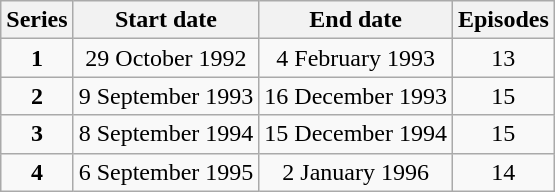<table class="wikitable" style="text-align:center;">
<tr>
<th>Series</th>
<th>Start date</th>
<th>End date</th>
<th>Episodes</th>
</tr>
<tr>
<td><strong>1</strong></td>
<td>29 October 1992</td>
<td>4 February 1993</td>
<td>13</td>
</tr>
<tr>
<td><strong>2</strong></td>
<td>9 September 1993</td>
<td>16 December 1993</td>
<td>15</td>
</tr>
<tr>
<td><strong>3</strong></td>
<td>8 September 1994</td>
<td>15 December 1994</td>
<td>15</td>
</tr>
<tr>
<td><strong>4</strong></td>
<td>6 September 1995</td>
<td>2 January 1996</td>
<td>14</td>
</tr>
</table>
